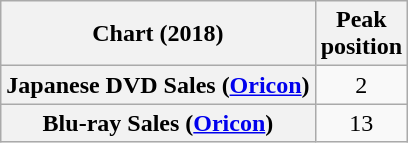<table class="wikitable plainrowheaders" style="text-align:center">
<tr>
<th scope="col">Chart (2018)</th>
<th scope="col">Peak<br> position</th>
</tr>
<tr>
<th scope="row">Japanese DVD Sales (<a href='#'>Oricon</a>)</th>
<td>2</td>
</tr>
<tr>
<th scope="row">Blu-ray Sales (<a href='#'>Oricon</a>)</th>
<td>13</td>
</tr>
</table>
